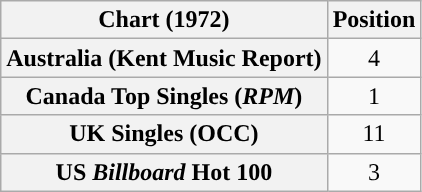<table class="wikitable sortable plainrowheaders" style="text-align:center">
<tr>
<th>Chart (1972)</th>
<th>Position</th>
</tr>
<tr>
<th scope="row">Australia (Kent Music Report)</th>
<td>4</td>
</tr>
<tr>
<th scope="row">Canada Top Singles (<em>RPM</em>)</th>
<td>1</td>
</tr>
<tr>
<th scope="row">UK Singles (OCC)</th>
<td>11</td>
</tr>
<tr>
<th scope="row">US <em>Billboard</em> Hot 100</th>
<td>3</td>
</tr>
</table>
